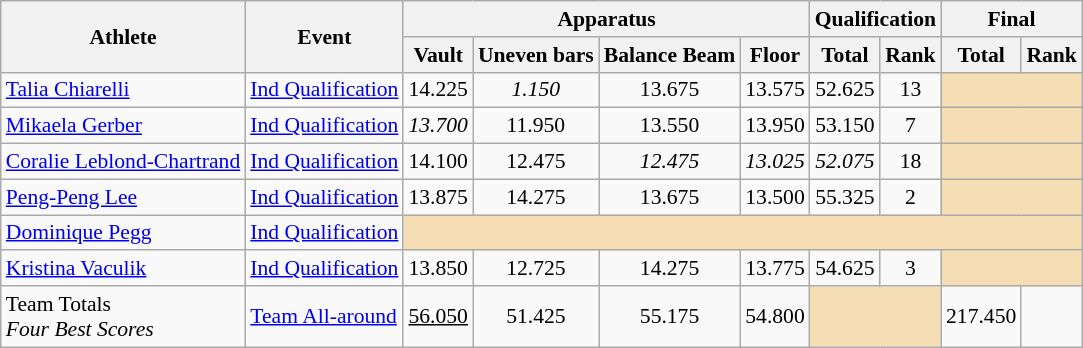<table class="wikitable" style="font-size:90%">
<tr>
<th rowspan="2">Athlete</th>
<th rowspan="2">Event</th>
<th colspan = "4">Apparatus</th>
<th colspan = "2">Qualification</th>
<th colspan = "2">Final</th>
</tr>
<tr>
<th>Vault</th>
<th>Uneven bars</th>
<th>Balance Beam</th>
<th>Floor</th>
<th>Total</th>
<th>Rank</th>
<th>Total</th>
<th>Rank</th>
</tr>
<tr>
<td><a href='#'>Talia Chiarelli</a></td>
<td><a href='#'>Ind Qualification</a></td>
<td align=center>14.225</td>
<td align=center><em>1.150</em></td>
<td align=center>13.675</td>
<td align=center>13.575</td>
<td align=center>52.625</td>
<td align=center>13</td>
<td align=center colspan=2 bgcolor=wheat></td>
</tr>
<tr>
<td><a href='#'>Mikaela Gerber</a></td>
<td><a href='#'>Ind Qualification</a></td>
<td align=center><em>13.700</em></td>
<td align=center>11.950</td>
<td align=center>13.550</td>
<td align=center>13.950</td>
<td align=center>53.150</td>
<td align=center>7</td>
<td align=center colspan=2 bgcolor=wheat></td>
</tr>
<tr>
<td><a href='#'>Coralie Leblond-Chartrand</a></td>
<td><a href='#'>Ind Qualification</a></td>
<td align=center>14.100</td>
<td align=center>12.475</td>
<td align=center><em>12.475</em></td>
<td align=center><em>13.025</em></td>
<td align=center><em>52.075</em></td>
<td align=center>18</td>
<td align=center colspan=2 bgcolor=wheat></td>
</tr>
<tr>
<td><a href='#'>Peng-Peng Lee</a></td>
<td><a href='#'>Ind Qualification</a></td>
<td align=center>13.875</td>
<td align=center>14.275</td>
<td align=center>13.675</td>
<td align=center>13.500</td>
<td align=center>55.325</td>
<td align=center>2</td>
<td align=center colspan=2 bgcolor=wheat></td>
</tr>
<tr>
<td><a href='#'>Dominique Pegg</a></td>
<td><a href='#'>Ind Qualification</a></td>
<td align=center colspan="8" bgcolor=wheat></td>
</tr>
<tr>
<td><a href='#'>Kristina Vaculik</a></td>
<td><a href='#'>Ind Qualification</a></td>
<td align=center>13.850</td>
<td align=center>12.725</td>
<td align=center>14.275</td>
<td align=center>13.775</td>
<td align=center>54.625</td>
<td align=center>3</td>
<td align=center colspan=2 bgcolor=wheat></td>
</tr>
<tr>
<td>Team Totals<br><em>Four Best Scores</em></td>
<td><a href='#'>Team All-around</a></td>
<td align=center><u>56.050</u></td>
<td align=center>51.425</td>
<td align=center>55.175</td>
<td align=center>54.800</td>
<td align=center colspan=2 bgcolor=wheat></td>
<td align=center>217.450</td>
<td align=center></td>
</tr>
</table>
